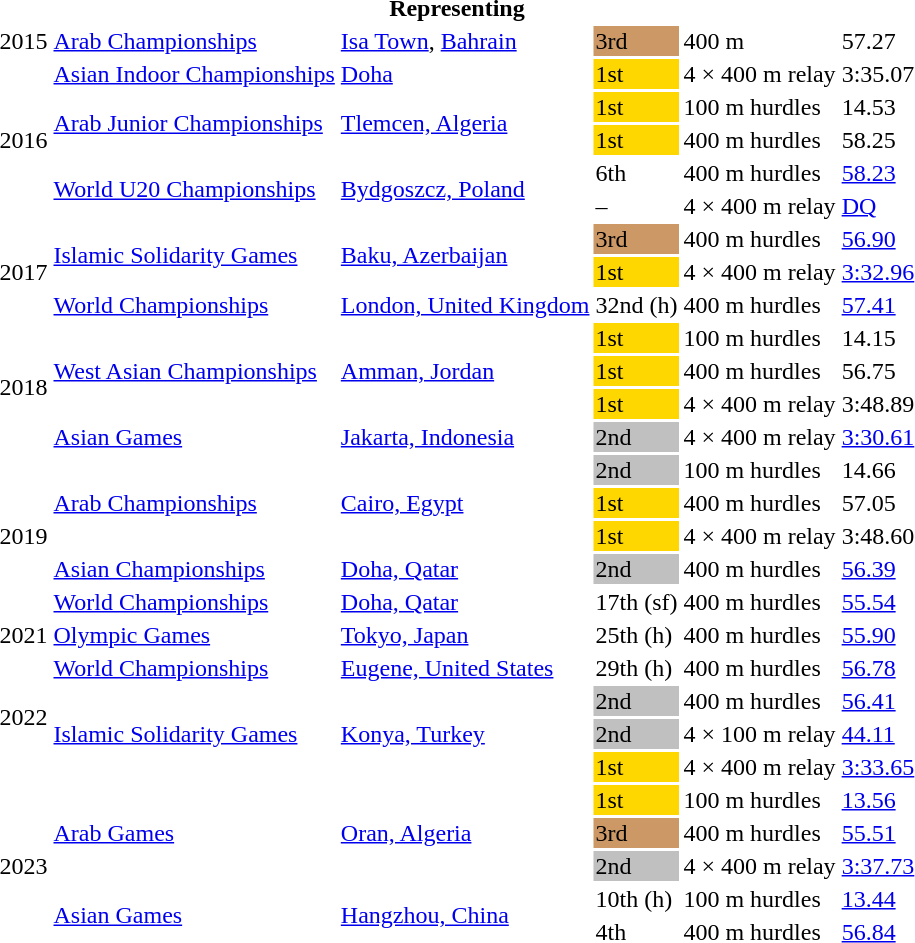<table>
<tr>
<th colspan="6">Representing </th>
</tr>
<tr>
<td>2015</td>
<td><a href='#'>Arab Championships</a></td>
<td><a href='#'>Isa Town</a>, <a href='#'>Bahrain</a></td>
<td bgcolor=cc9966>3rd</td>
<td>400 m</td>
<td>57.27</td>
</tr>
<tr>
<td rowspan=5>2016</td>
<td><a href='#'>Asian Indoor Championships</a></td>
<td><a href='#'>Doha</a></td>
<td bgcolor=gold>1st</td>
<td>4 × 400 m relay</td>
<td>3:35.07</td>
</tr>
<tr>
<td rowspan=2><a href='#'>Arab Junior Championships</a></td>
<td rowspan=2><a href='#'>Tlemcen, Algeria</a></td>
<td bgcolor=gold>1st</td>
<td>100 m hurdles</td>
<td>14.53</td>
</tr>
<tr>
<td bgcolor=gold>1st</td>
<td>400 m hurdles</td>
<td>58.25</td>
</tr>
<tr>
<td rowspan=2><a href='#'>World U20 Championships</a></td>
<td rowspan=2><a href='#'>Bydgoszcz, Poland</a></td>
<td>6th</td>
<td>400 m hurdles</td>
<td><a href='#'>58.23</a></td>
</tr>
<tr>
<td>–</td>
<td>4 × 400 m relay</td>
<td><a href='#'>DQ</a></td>
</tr>
<tr>
<td rowspan=3>2017</td>
<td rowspan=2><a href='#'>Islamic Solidarity Games</a></td>
<td rowspan=2><a href='#'>Baku, Azerbaijan</a></td>
<td bgcolor=cc9966>3rd</td>
<td>400 m hurdles</td>
<td><a href='#'>56.90</a></td>
</tr>
<tr>
<td bgcolor=gold>1st</td>
<td>4 × 400 m relay</td>
<td><a href='#'>3:32.96</a></td>
</tr>
<tr>
<td><a href='#'>World Championships</a></td>
<td><a href='#'>London, United Kingdom</a></td>
<td>32nd (h)</td>
<td>400 m hurdles</td>
<td><a href='#'>57.41</a></td>
</tr>
<tr>
<td rowspan=4>2018</td>
<td rowspan=3><a href='#'>West Asian Championships</a></td>
<td rowspan=3><a href='#'>Amman, Jordan</a></td>
<td bgcolor=gold>1st</td>
<td>100 m hurdles</td>
<td>14.15</td>
</tr>
<tr>
<td bgcolor=gold>1st</td>
<td>400 m hurdles</td>
<td>56.75</td>
</tr>
<tr>
<td bgcolor=gold>1st</td>
<td>4 × 400 m relay</td>
<td>3:48.89</td>
</tr>
<tr>
<td><a href='#'>Asian Games</a></td>
<td><a href='#'>Jakarta, Indonesia</a></td>
<td bgcolor=silver>2nd</td>
<td>4 × 400 m relay</td>
<td><a href='#'>3:30.61</a></td>
</tr>
<tr>
<td rowspan=5>2019</td>
<td rowspan=3><a href='#'>Arab Championships</a></td>
<td rowspan=3><a href='#'>Cairo, Egypt</a></td>
<td bgcolor=silver>2nd</td>
<td>100 m hurdles</td>
<td>14.66</td>
</tr>
<tr>
<td bgcolor=gold>1st</td>
<td>400 m hurdles</td>
<td>57.05</td>
</tr>
<tr>
<td bgcolor=gold>1st</td>
<td>4 × 400 m relay</td>
<td>3:48.60</td>
</tr>
<tr>
<td><a href='#'>Asian Championships</a></td>
<td><a href='#'>Doha, Qatar</a></td>
<td bgcolor=silver>2nd</td>
<td>400 m hurdles</td>
<td><a href='#'>56.39</a></td>
</tr>
<tr>
<td><a href='#'>World Championships</a></td>
<td><a href='#'>Doha, Qatar</a></td>
<td>17th (sf)</td>
<td>400 m hurdles</td>
<td><a href='#'>55.54</a></td>
</tr>
<tr>
<td>2021</td>
<td><a href='#'>Olympic Games</a></td>
<td><a href='#'>Tokyo, Japan</a></td>
<td>25th (h)</td>
<td>400 m hurdles</td>
<td><a href='#'>55.90</a></td>
</tr>
<tr>
<td rowspan=4>2022</td>
<td><a href='#'>World Championships</a></td>
<td><a href='#'>Eugene, United States</a></td>
<td>29th (h)</td>
<td>400 m hurdles</td>
<td><a href='#'>56.78</a></td>
</tr>
<tr>
<td rowspan=3><a href='#'>Islamic Solidarity Games</a></td>
<td rowspan=3><a href='#'>Konya, Turkey</a></td>
<td bgcolor=silver>2nd</td>
<td>400 m hurdles</td>
<td><a href='#'>56.41</a></td>
</tr>
<tr>
<td bgcolor=silver>2nd</td>
<td>4 × 100 m relay</td>
<td><a href='#'>44.11</a></td>
</tr>
<tr>
<td bgcolor=gold>1st</td>
<td>4 × 400 m relay</td>
<td><a href='#'>3:33.65</a></td>
</tr>
<tr>
<td rowspan=5>2023</td>
<td rowspan=3><a href='#'>Arab Games</a></td>
<td rowspan=3><a href='#'>Oran, Algeria</a></td>
<td bgcolor=gold>1st</td>
<td>100 m hurdles</td>
<td><a href='#'>13.56</a></td>
</tr>
<tr>
<td bgcolor=cc9966>3rd</td>
<td>400 m hurdles</td>
<td><a href='#'>55.51</a></td>
</tr>
<tr>
<td bgcolor=silver>2nd</td>
<td>4 × 400 m relay</td>
<td><a href='#'>3:37.73</a></td>
</tr>
<tr>
<td rowspan=2><a href='#'>Asian Games</a></td>
<td rowspan=2><a href='#'>Hangzhou, China</a></td>
<td>10th (h)</td>
<td>100 m hurdles</td>
<td><a href='#'>13.44</a></td>
</tr>
<tr>
<td>4th</td>
<td>400 m hurdles</td>
<td><a href='#'>56.84</a></td>
</tr>
</table>
